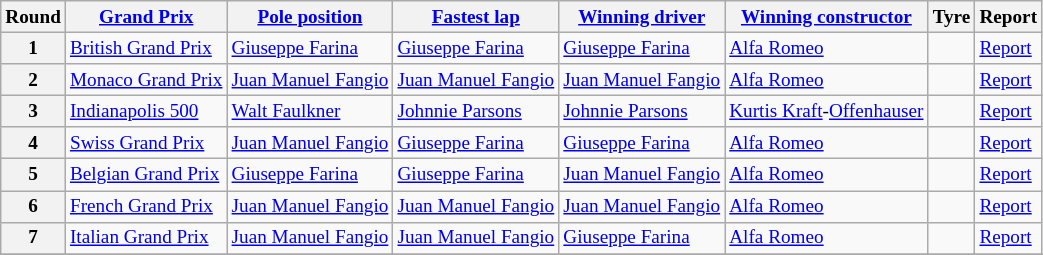<table class="wikitable" style="font-size:80%">
<tr>
<th>Round</th>
<th><a href='#'>Grand Prix</a></th>
<th><a href='#'>Pole position</a></th>
<th><a href='#'>Fastest lap</a></th>
<th><a href='#'>Winning driver</a></th>
<th><a href='#'>Winning constructor</a></th>
<th>Tyre</th>
<th>Report</th>
</tr>
<tr>
<th>1</th>
<td> <a href='#'>British Grand Prix</a></td>
<td> <a href='#'>Giuseppe Farina</a></td>
<td> <a href='#'>Giuseppe Farina</a></td>
<td> <a href='#'>Giuseppe Farina</a></td>
<td> <a href='#'>Alfa Romeo</a></td>
<td></td>
<td><a href='#'>Report</a></td>
</tr>
<tr>
<th>2</th>
<td> <a href='#'>Monaco Grand Prix</a></td>
<td> <a href='#'>Juan Manuel Fangio</a></td>
<td> <a href='#'>Juan Manuel Fangio</a></td>
<td> <a href='#'>Juan Manuel Fangio</a></td>
<td> <a href='#'>Alfa Romeo</a></td>
<td></td>
<td><a href='#'>Report</a></td>
</tr>
<tr>
<th>3</th>
<td> <a href='#'>Indianapolis 500</a></td>
<td> <a href='#'>Walt Faulkner</a></td>
<td> <a href='#'>Johnnie Parsons</a></td>
<td> <a href='#'>Johnnie Parsons</a></td>
<td> <a href='#'>Kurtis Kraft</a>-<a href='#'>Offenhauser</a></td>
<td></td>
<td><a href='#'>Report</a></td>
</tr>
<tr>
<th>4</th>
<td> <a href='#'>Swiss Grand Prix</a></td>
<td> <a href='#'>Juan Manuel Fangio</a></td>
<td> <a href='#'>Giuseppe Farina</a></td>
<td> <a href='#'>Giuseppe Farina</a></td>
<td> <a href='#'>Alfa Romeo</a></td>
<td></td>
<td><a href='#'>Report</a></td>
</tr>
<tr>
<th>5</th>
<td> <a href='#'>Belgian Grand Prix</a></td>
<td> <a href='#'>Giuseppe Farina</a></td>
<td> <a href='#'>Giuseppe Farina</a></td>
<td>  <a href='#'>Juan Manuel Fangio</a></td>
<td> <a href='#'>Alfa Romeo</a></td>
<td></td>
<td><a href='#'>Report</a></td>
</tr>
<tr>
<th>6</th>
<td> <a href='#'>French Grand Prix</a></td>
<td> <a href='#'>Juan Manuel Fangio</a></td>
<td> <a href='#'>Juan Manuel Fangio</a></td>
<td> <a href='#'>Juan Manuel Fangio</a></td>
<td> <a href='#'>Alfa Romeo</a></td>
<td></td>
<td><a href='#'>Report</a></td>
</tr>
<tr>
<th>7</th>
<td> <a href='#'>Italian Grand Prix</a></td>
<td> <a href='#'>Juan Manuel Fangio</a></td>
<td> <a href='#'>Juan Manuel Fangio</a></td>
<td> <a href='#'>Giuseppe Farina</a></td>
<td> <a href='#'>Alfa Romeo</a></td>
<td></td>
<td><a href='#'>Report</a></td>
</tr>
<tr>
</tr>
</table>
